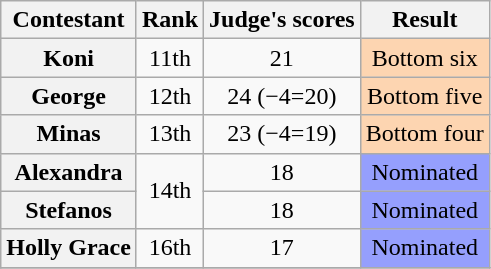<table class="wikitable sortable plainrowheaders" style="text-align:center;">
<tr>
<th scope="col">Contestant</th>
<th scope="col">Rank</th>
<th scope="col">Judge's scores</th>
<th scope="col">Result</th>
</tr>
<tr>
<th scope="row">Koni</th>
<td>11th</td>
<td>21</td>
<td style="background:#fdd5b1">Bottom six</td>
</tr>
<tr>
<th scope="row">George</th>
<td>12th</td>
<td>24 (−4=20)</td>
<td style="background:#fdd5b1">Bottom five</td>
</tr>
<tr>
<th scope="row">Minas</th>
<td>13th</td>
<td>23 (−4=19)</td>
<td style="background:#fdd5b1">Bottom four</td>
</tr>
<tr>
<th scope="row">Alexandra</th>
<td rowspan="2">14th</td>
<td>18</td>
<td style="background:#959ffd">Nominated</td>
</tr>
<tr>
<th scope="row">Stefanos</th>
<td>18</td>
<td style="background:#959ffd">Nominated</td>
</tr>
<tr>
<th scope="row">Holly Grace</th>
<td>16th</td>
<td>17</td>
<td style="background:#959ffd">Nominated</td>
</tr>
<tr>
</tr>
</table>
